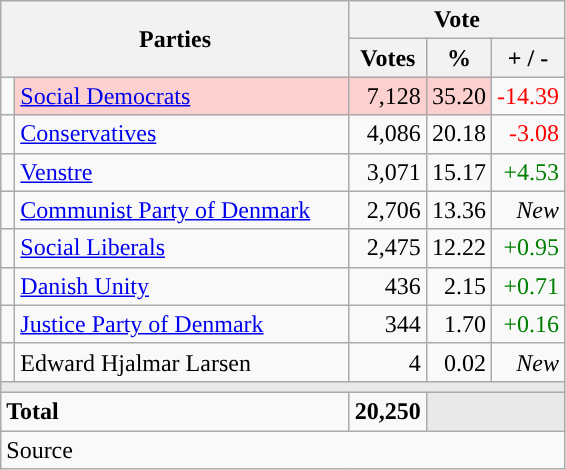<table class="wikitable" style="text-align:right;">
<tr>
<th style="text-align:centre;" rowspan="2" colspan="2" width="225">Parties</th>
<th colspan="3">Vote</th>
</tr>
<tr>
<th width="15">Votes</th>
<th width="15">%</th>
<th width="15">+ / -</th>
</tr>
<tr>
<td width="2" style="color:inherit;background:"></td>
<td bgcolor=#fbd0ce  align="left"><a href='#'>Social Democrats</a></td>
<td bgcolor=#fbd0ce>7,128</td>
<td bgcolor=#fbd0ce>35.20</td>
<td style=color:red;>-14.39</td>
</tr>
<tr>
<td width="2" style="color:inherit;background:"></td>
<td align="left"><a href='#'>Conservatives</a></td>
<td>4,086</td>
<td>20.18</td>
<td style=color:red;>-3.08</td>
</tr>
<tr>
<td width="2" style="color:inherit;background:"></td>
<td align="left"><a href='#'>Venstre</a></td>
<td>3,071</td>
<td>15.17</td>
<td style=color:green;>+4.53</td>
</tr>
<tr>
<td width="2" style="color:inherit;background:"></td>
<td align="left"><a href='#'>Communist Party of Denmark</a></td>
<td>2,706</td>
<td>13.36</td>
<td><em>New</em></td>
</tr>
<tr>
<td width="2" style="color:inherit;background:"></td>
<td align="left"><a href='#'>Social Liberals</a></td>
<td>2,475</td>
<td>12.22</td>
<td style=color:green;>+0.95</td>
</tr>
<tr>
<td width="2" style="color:inherit;background:"></td>
<td align="left"><a href='#'>Danish Unity</a></td>
<td>436</td>
<td>2.15</td>
<td style=color:green;>+0.71</td>
</tr>
<tr>
<td width="2" style="color:inherit;background:"></td>
<td align="left"><a href='#'>Justice Party of Denmark</a></td>
<td>344</td>
<td>1.70</td>
<td style=color:green;>+0.16</td>
</tr>
<tr>
<td width="2" style="color:inherit;background:"></td>
<td align="left">Edward Hjalmar Larsen</td>
<td>4</td>
<td>0.02</td>
<td><em>New</em></td>
</tr>
<tr>
<td colspan="7" bgcolor="#E9E9E9"></td>
</tr>
<tr>
<td align="left" colspan="2"><strong>Total</strong></td>
<td><strong>20,250</strong></td>
<td bgcolor="#E9E9E9" colspan="2"></td>
</tr>
<tr>
<td align="left" colspan="6">Source</td>
</tr>
</table>
